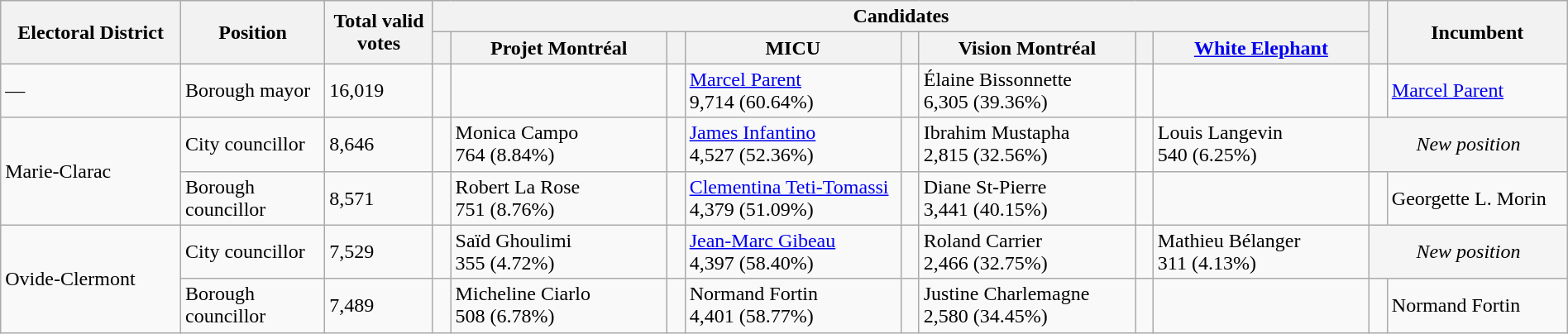<table class="wikitable" width="100%">
<tr>
<th width=10% rowspan=2>Electoral District</th>
<th width=8% rowspan=2>Position</th>
<th width=6% rowspan=2>Total valid votes</th>
<th colspan=8>Candidates</th>
<th width=1% rowspan=2> </th>
<th width=10% rowspan=2>Incumbent</th>
</tr>
<tr>
<th width=1% > </th>
<th width=12% ><span>Projet Montréal</span></th>
<th width=1% > </th>
<th width=12% >MICU</th>
<th width=1% > </th>
<th width=12% >Vision Montréal</th>
<th width=1% > </th>
<th width=12% ><a href='#'>White Elephant</a></th>
</tr>
<tr>
<td>—</td>
<td>Borough mayor</td>
<td>16,019</td>
<td></td>
<td></td>
<td> </td>
<td><a href='#'>Marcel Parent</a> <br>9,714 (60.64%)</td>
<td></td>
<td>Élaine Bissonnette <br>6,305 (39.36%)</td>
<td></td>
<td></td>
<td> </td>
<td><a href='#'>Marcel Parent</a></td>
</tr>
<tr>
<td rowspan=2>Marie-Clarac</td>
<td>City councillor</td>
<td>8,646</td>
<td></td>
<td>Monica Campo<br>764 (8.84%)</td>
<td> </td>
<td><a href='#'>James Infantino</a><br>4,527 (52.36%)</td>
<td></td>
<td>Ibrahim Mustapha<br>2,815 (32.56%)</td>
<td></td>
<td>Louis Langevin<br>540 (6.25%)</td>
<td colspan="2" style="background:whitesmoke; text-align:center;"><em>New position</em></td>
</tr>
<tr>
<td>Borough councillor</td>
<td>8,571</td>
<td></td>
<td>Robert La Rose<br>751 (8.76%)</td>
<td> </td>
<td><a href='#'>Clementina Teti-Tomassi</a><br>4,379 (51.09%)</td>
<td></td>
<td>Diane St-Pierre<br>3,441 (40.15%)</td>
<td></td>
<td></td>
<td> </td>
<td>Georgette L. Morin</td>
</tr>
<tr>
<td rowspan=2>Ovide-Clermont</td>
<td>City councillor</td>
<td>7,529</td>
<td></td>
<td>Saïd Ghoulimi<br>355 (4.72%)</td>
<td> </td>
<td><a href='#'>Jean-Marc Gibeau</a><br>4,397 (58.40%)</td>
<td></td>
<td>Roland Carrier<br>2,466 (32.75%)</td>
<td></td>
<td>Mathieu Bélanger<br>311 (4.13%)</td>
<td colspan="2" style="background:whitesmoke; text-align:center;"><em>New position</em></td>
</tr>
<tr>
<td>Borough councillor</td>
<td>7,489</td>
<td></td>
<td>Micheline Ciarlo<br>508 (6.78%)</td>
<td> </td>
<td>Normand Fortin<br>4,401 (58.77%)</td>
<td></td>
<td>Justine Charlemagne<br>2,580 (34.45%)</td>
<td></td>
<td></td>
<td> </td>
<td>Normand Fortin</td>
</tr>
</table>
